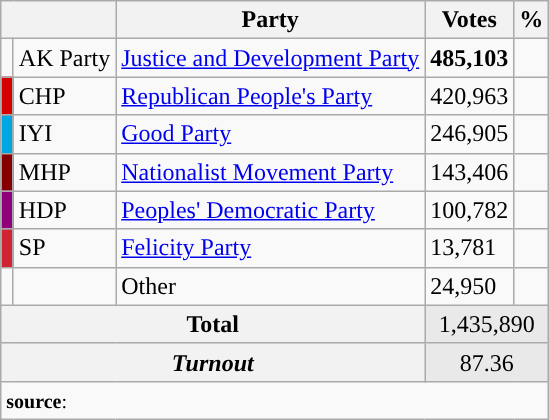<table class="wikitable">
<tr>
<th colspan="2" align="center"></th>
<th align="center">Party</th>
<th align="center">Votes</th>
<th align="center">%</th>
</tr>
<tr align="left">
<td></td>
<td>AK Party</td>
<td><a href='#'>Justice and Development Party</a></td>
<td><strong>485,103</strong></td>
<td><strong></strong></td>
</tr>
<tr align="left">
<td bgcolor="#d50000" width="1"></td>
<td>CHP</td>
<td><a href='#'>Republican People's Party</a></td>
<td>420,963</td>
<td></td>
</tr>
<tr align="left">
<td bgcolor="#01A7E1" width="1"></td>
<td>IYI</td>
<td><a href='#'>Good Party</a></td>
<td>246,905</td>
<td></td>
</tr>
<tr align="left">
<td bgcolor="#870000" width="1"></td>
<td>MHP</td>
<td><a href='#'>Nationalist Movement Party</a></td>
<td>143,406</td>
<td></td>
</tr>
<tr align="left">
<td bgcolor="#91007B" width="1"></td>
<td>HDP</td>
<td><a href='#'>Peoples' Democratic Party</a></td>
<td>100,782</td>
<td></td>
</tr>
<tr align="left">
<td bgcolor="#D02433" width="1"></td>
<td>SP</td>
<td><a href='#'>Felicity Party</a></td>
<td>13,781</td>
<td></td>
</tr>
<tr align="left">
<td bgcolor="" width="1"></td>
<td></td>
<td>Other</td>
<td>24,950</td>
<td></td>
</tr>
<tr align="left" style="background-color:#E9E9E9">
<th colspan="3" align="center"><strong>Total</strong></th>
<td colspan="5" align="center">1,435,890</td>
</tr>
<tr align="left" style="background-color:#E9E9E9">
<th colspan="3" align="center"><em>Turnout</em></th>
<td colspan="5" align="center">87.36</td>
</tr>
<tr>
<td colspan="9" align="left"><small><strong>source</strong>: </small></td>
</tr>
</table>
